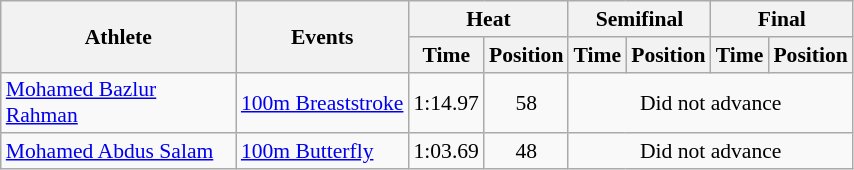<table class=wikitable style="font-size:90%">
<tr>
<th rowspan="2" width=150>Athlete</th>
<th rowspan="2">Events</th>
<th colspan="2">Heat</th>
<th colspan="2">Semifinal</th>
<th colspan="2">Final</th>
</tr>
<tr>
<th>Time</th>
<th>Position</th>
<th>Time</th>
<th>Position</th>
<th>Time</th>
<th>Position</th>
</tr>
<tr>
<td><a href='#'>Mohamed Bazlur Rahman</a></td>
<td><a href='#'>100m Breaststroke</a></td>
<td align=center>1:14.97</td>
<td align=center>58</td>
<td align=center colspan="4">Did not advance</td>
</tr>
<tr>
<td><a href='#'>Mohamed Abdus Salam</a></td>
<td><a href='#'>100m Butterfly</a></td>
<td align=center>1:03.69</td>
<td align=center>48</td>
<td align=center colspan="4">Did not advance</td>
</tr>
</table>
